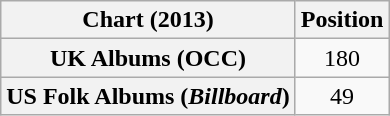<table class="wikitable sortable plainrowheaders" style="text-align:center">
<tr>
<th scope="col">Chart (2013)</th>
<th scope="col">Position</th>
</tr>
<tr>
<th scope="row">UK Albums (OCC)</th>
<td>180</td>
</tr>
<tr>
<th scope="row">US Folk Albums (<em>Billboard</em>)</th>
<td>49</td>
</tr>
</table>
